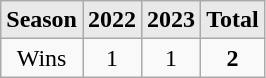<table class=wikitable>
<tr bgcolor=E9E9E9>
<td><strong>Season</strong></td>
<td><strong>2022</strong></td>
<td><strong>2023</strong></td>
<td><strong>Total</strong></td>
</tr>
<tr align=center>
<td>Wins</td>
<td>1</td>
<td>1</td>
<td><strong>2</strong></td>
</tr>
</table>
